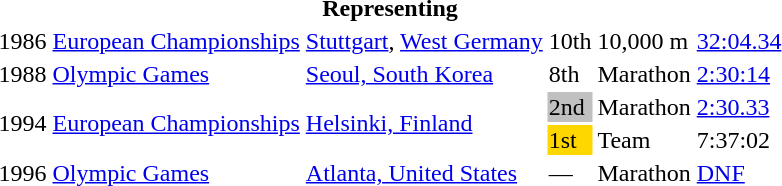<table>
<tr>
<th colspan="6">Representing </th>
</tr>
<tr>
<td>1986</td>
<td><a href='#'>European Championships</a></td>
<td><a href='#'>Stuttgart</a>, <a href='#'>West Germany</a></td>
<td>10th</td>
<td>10,000 m</td>
<td><a href='#'>32:04.34</a></td>
</tr>
<tr>
<td>1988</td>
<td><a href='#'>Olympic Games</a></td>
<td><a href='#'>Seoul, South Korea</a></td>
<td>8th</td>
<td>Marathon</td>
<td><a href='#'>2:30:14</a></td>
</tr>
<tr>
<td rowspan=2>1994</td>
<td rowspan=2><a href='#'>European Championships</a></td>
<td rowspan=2><a href='#'>Helsinki, Finland</a></td>
<td bgcolor="silver">2nd</td>
<td>Marathon</td>
<td><a href='#'>2:30.33</a></td>
</tr>
<tr>
<td bgcolor=gold>1st</td>
<td>Team</td>
<td>7:37:02</td>
</tr>
<tr>
<td>1996</td>
<td><a href='#'>Olympic Games</a></td>
<td><a href='#'>Atlanta, United States</a></td>
<td>—</td>
<td>Marathon</td>
<td><a href='#'>DNF</a></td>
</tr>
</table>
